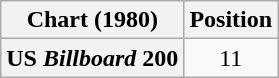<table class="wikitable plainrowheaders" style="text-align:center">
<tr>
<th scope="col">Chart (1980)</th>
<th scope="col">Position</th>
</tr>
<tr>
<th scope="row">US <em>Billboard</em> 200</th>
<td>11</td>
</tr>
</table>
